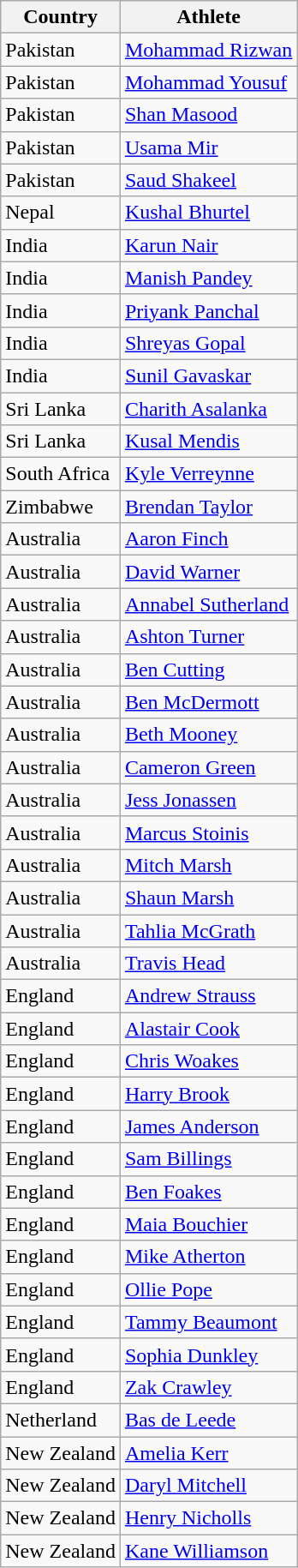<table class="wikitable">
<tr>
<th>Country</th>
<th>Athlete</th>
</tr>
<tr>
<td> Pakistan</td>
<td><a href='#'>Mohammad Rizwan</a></td>
</tr>
<tr>
<td> Pakistan</td>
<td><a href='#'>Mohammad Yousuf</a></td>
</tr>
<tr>
<td> Pakistan</td>
<td><a href='#'>Shan Masood</a></td>
</tr>
<tr>
<td> Pakistan</td>
<td><a href='#'>Usama Mir</a></td>
</tr>
<tr>
<td> Pakistan</td>
<td><a href='#'>Saud Shakeel</a></td>
</tr>
<tr>
<td> Nepal</td>
<td><a href='#'>Kushal Bhurtel</a></td>
</tr>
<tr>
<td> India</td>
<td><a href='#'>Karun Nair</a></td>
</tr>
<tr>
<td> India</td>
<td><a href='#'>Manish Pandey</a></td>
</tr>
<tr>
<td> India</td>
<td><a href='#'>Priyank Panchal</a></td>
</tr>
<tr>
<td> India</td>
<td><a href='#'>Shreyas Gopal</a></td>
</tr>
<tr>
<td> India</td>
<td><a href='#'>Sunil Gavaskar</a></td>
</tr>
<tr>
<td> Sri Lanka</td>
<td><a href='#'>Charith Asalanka</a></td>
</tr>
<tr>
<td> Sri Lanka</td>
<td><a href='#'>Kusal Mendis</a></td>
</tr>
<tr>
<td> South Africa</td>
<td><a href='#'>Kyle Verreynne</a></td>
</tr>
<tr>
<td> Zimbabwe</td>
<td><a href='#'>Brendan Taylor</a></td>
</tr>
<tr>
<td> Australia</td>
<td><a href='#'>Aaron Finch</a></td>
</tr>
<tr>
<td> Australia</td>
<td><a href='#'>David Warner</a></td>
</tr>
<tr>
<td> Australia</td>
<td><a href='#'>Annabel Sutherland</a></td>
</tr>
<tr>
<td> Australia</td>
<td><a href='#'>Ashton Turner</a></td>
</tr>
<tr>
<td> Australia</td>
<td><a href='#'>Ben Cutting</a></td>
</tr>
<tr>
<td> Australia</td>
<td><a href='#'>Ben McDermott</a></td>
</tr>
<tr>
<td> Australia</td>
<td><a href='#'>Beth Mooney</a></td>
</tr>
<tr>
<td> Australia</td>
<td><a href='#'>Cameron Green</a></td>
</tr>
<tr>
<td> Australia</td>
<td><a href='#'>Jess Jonassen</a></td>
</tr>
<tr>
<td> Australia</td>
<td><a href='#'>Marcus Stoinis</a></td>
</tr>
<tr>
<td> Australia</td>
<td><a href='#'>Mitch Marsh</a></td>
</tr>
<tr>
<td> Australia</td>
<td><a href='#'>Shaun Marsh</a></td>
</tr>
<tr>
<td> Australia</td>
<td><a href='#'>Tahlia McGrath</a></td>
</tr>
<tr>
<td> Australia</td>
<td><a href='#'>Travis Head</a></td>
</tr>
<tr>
<td> England</td>
<td><a href='#'>Andrew Strauss</a></td>
</tr>
<tr>
<td> England</td>
<td><a href='#'>Alastair Cook</a></td>
</tr>
<tr>
<td> England</td>
<td><a href='#'>Chris Woakes</a></td>
</tr>
<tr>
<td> England</td>
<td><a href='#'>Harry Brook</a></td>
</tr>
<tr>
<td> England</td>
<td><a href='#'>James Anderson</a></td>
</tr>
<tr>
<td> England</td>
<td><a href='#'>Sam Billings</a></td>
</tr>
<tr>
<td> England</td>
<td><a href='#'>Ben Foakes</a></td>
</tr>
<tr>
<td> England</td>
<td><a href='#'>Maia Bouchier</a></td>
</tr>
<tr>
<td> England</td>
<td><a href='#'>Mike Atherton</a></td>
</tr>
<tr>
<td> England</td>
<td><a href='#'>Ollie Pope</a></td>
</tr>
<tr>
<td> England</td>
<td><a href='#'>Tammy Beaumont</a></td>
</tr>
<tr>
<td> England</td>
<td><a href='#'>Sophia Dunkley</a></td>
</tr>
<tr>
<td> England</td>
<td><a href='#'>Zak Crawley</a></td>
</tr>
<tr>
<td> Netherland</td>
<td><a href='#'>Bas de Leede</a></td>
</tr>
<tr>
<td> New Zealand</td>
<td><a href='#'>Amelia Kerr</a></td>
</tr>
<tr>
<td> New Zealand</td>
<td><a href='#'>Daryl Mitchell</a></td>
</tr>
<tr>
<td> New Zealand</td>
<td><a href='#'>Henry Nicholls</a></td>
</tr>
<tr>
<td> New Zealand</td>
<td><a href='#'>Kane Williamson</a></td>
</tr>
</table>
